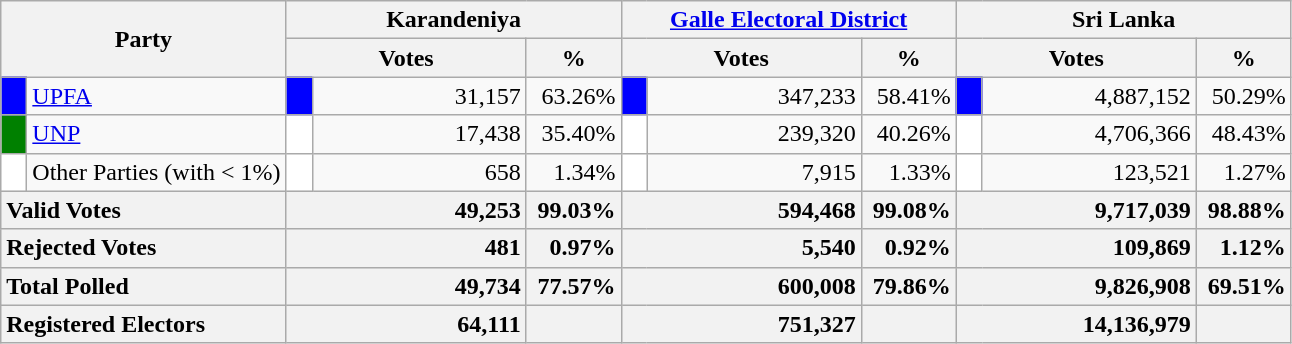<table class="wikitable">
<tr>
<th colspan="2" width="144px"rowspan="2">Party</th>
<th colspan="3" width="216px">Karandeniya</th>
<th colspan="3" width="216px"><a href='#'>Galle Electoral District</a></th>
<th colspan="3" width="216px">Sri Lanka</th>
</tr>
<tr>
<th colspan="2" width="144px">Votes</th>
<th>%</th>
<th colspan="2" width="144px">Votes</th>
<th>%</th>
<th colspan="2" width="144px">Votes</th>
<th>%</th>
</tr>
<tr>
<td style="background-color:blue;" width="10px"></td>
<td style="text-align:left;"><a href='#'>UPFA</a></td>
<td style="background-color:blue;" width="10px"></td>
<td style="text-align:right;">31,157</td>
<td style="text-align:right;">63.26%</td>
<td style="background-color:blue;" width="10px"></td>
<td style="text-align:right;">347,233</td>
<td style="text-align:right;">58.41%</td>
<td style="background-color:blue;" width="10px"></td>
<td style="text-align:right;">4,887,152</td>
<td style="text-align:right;">50.29%</td>
</tr>
<tr>
<td style="background-color:green;" width="10px"></td>
<td style="text-align:left;"><a href='#'>UNP</a></td>
<td style="background-color:white;" width="10px"></td>
<td style="text-align:right;">17,438</td>
<td style="text-align:right;">35.40%</td>
<td style="background-color:white;" width="10px"></td>
<td style="text-align:right;">239,320</td>
<td style="text-align:right;">40.26%</td>
<td style="background-color:white;" width="10px"></td>
<td style="text-align:right;">4,706,366</td>
<td style="text-align:right;">48.43%</td>
</tr>
<tr>
<td style="background-color:white;" width="10px"></td>
<td style="text-align:left;">Other Parties (with < 1%)</td>
<td style="background-color:white;" width="10px"></td>
<td style="text-align:right;">658</td>
<td style="text-align:right;">1.34%</td>
<td style="background-color:white;" width="10px"></td>
<td style="text-align:right;">7,915</td>
<td style="text-align:right;">1.33%</td>
<td style="background-color:white;" width="10px"></td>
<td style="text-align:right;">123,521</td>
<td style="text-align:right;">1.27%</td>
</tr>
<tr>
<th colspan="2" width="144px"style="text-align:left;">Valid Votes</th>
<th style="text-align:right;"colspan="2" width="144px">49,253</th>
<th style="text-align:right;">99.03%</th>
<th style="text-align:right;"colspan="2" width="144px">594,468</th>
<th style="text-align:right;">99.08%</th>
<th style="text-align:right;"colspan="2" width="144px">9,717,039</th>
<th style="text-align:right;">98.88%</th>
</tr>
<tr>
<th colspan="2" width="144px"style="text-align:left;">Rejected Votes</th>
<th style="text-align:right;"colspan="2" width="144px">481</th>
<th style="text-align:right;">0.97%</th>
<th style="text-align:right;"colspan="2" width="144px">5,540</th>
<th style="text-align:right;">0.92%</th>
<th style="text-align:right;"colspan="2" width="144px">109,869</th>
<th style="text-align:right;">1.12%</th>
</tr>
<tr>
<th colspan="2" width="144px"style="text-align:left;">Total Polled</th>
<th style="text-align:right;"colspan="2" width="144px">49,734</th>
<th style="text-align:right;">77.57%</th>
<th style="text-align:right;"colspan="2" width="144px">600,008</th>
<th style="text-align:right;">79.86%</th>
<th style="text-align:right;"colspan="2" width="144px">9,826,908</th>
<th style="text-align:right;">69.51%</th>
</tr>
<tr>
<th colspan="2" width="144px"style="text-align:left;">Registered Electors</th>
<th style="text-align:right;"colspan="2" width="144px">64,111</th>
<th></th>
<th style="text-align:right;"colspan="2" width="144px">751,327</th>
<th></th>
<th style="text-align:right;"colspan="2" width="144px">14,136,979</th>
<th></th>
</tr>
</table>
